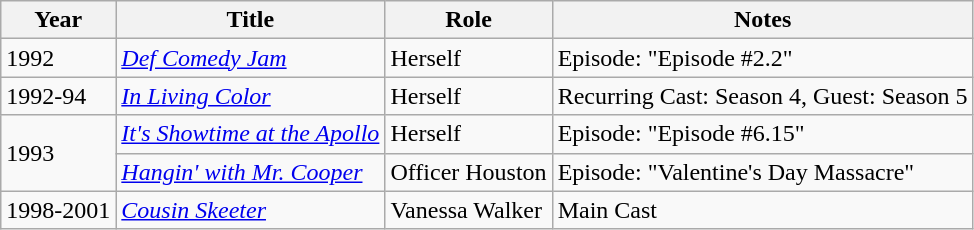<table class="wikitable sortable">
<tr>
<th>Year</th>
<th>Title</th>
<th>Role</th>
<th>Notes</th>
</tr>
<tr>
<td>1992</td>
<td><em><a href='#'>Def Comedy Jam</a></em></td>
<td>Herself</td>
<td>Episode: "Episode #2.2"</td>
</tr>
<tr>
<td>1992-94</td>
<td><em><a href='#'>In Living Color</a></em></td>
<td>Herself</td>
<td>Recurring Cast: Season 4, Guest: Season 5</td>
</tr>
<tr>
<td rowspan=2>1993</td>
<td><em><a href='#'>It's Showtime at the Apollo</a></em></td>
<td>Herself</td>
<td>Episode: "Episode #6.15"</td>
</tr>
<tr>
<td><em><a href='#'>Hangin' with Mr. Cooper</a></em></td>
<td>Officer Houston</td>
<td>Episode: "Valentine's Day Massacre"</td>
</tr>
<tr>
<td>1998-2001</td>
<td><em><a href='#'>Cousin Skeeter</a></em></td>
<td>Vanessa Walker</td>
<td>Main Cast</td>
</tr>
</table>
